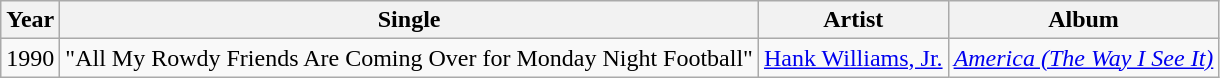<table class="wikitable">
<tr>
<th>Year</th>
<th>Single</th>
<th>Artist</th>
<th>Album</th>
</tr>
<tr>
<td>1990</td>
<td>"All My Rowdy Friends Are Coming Over for Monday Night Football"</td>
<td><a href='#'>Hank Williams, Jr.</a></td>
<td><em><a href='#'>America (The Way I See It)</a></em></td>
</tr>
</table>
